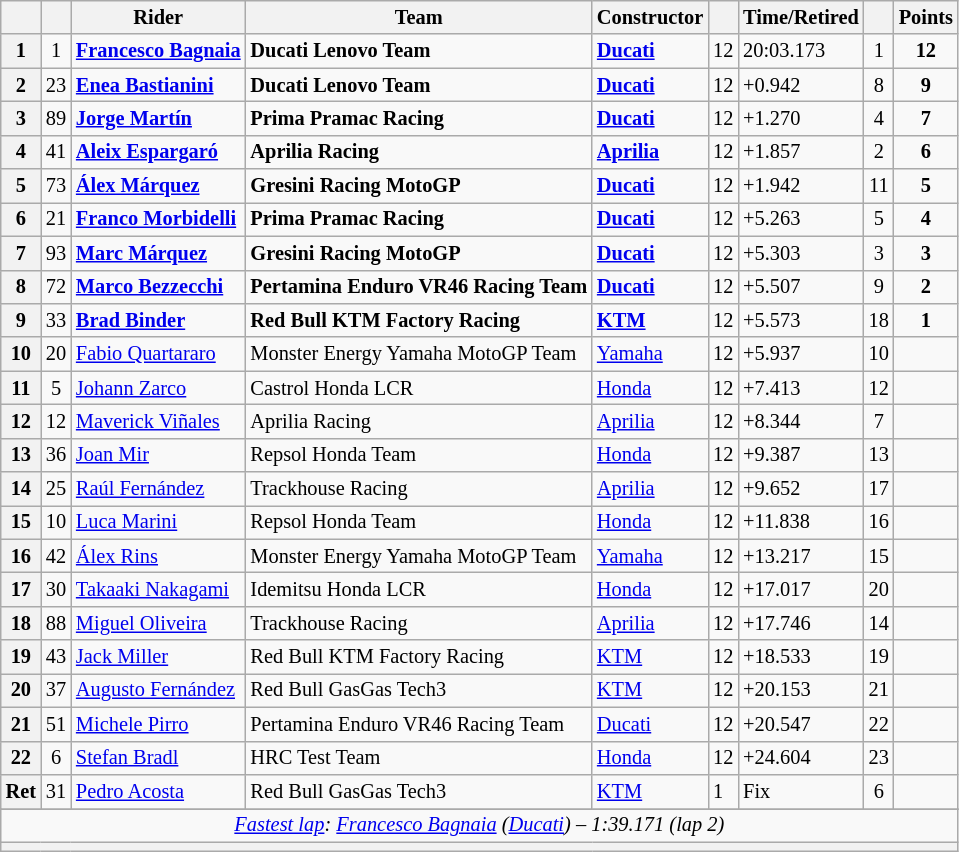<table class="wikitable sortable" style="font-size: 85%;">
<tr>
<th scope="col"></th>
<th scope="col"></th>
<th scope="col">Rider</th>
<th scope="col">Team</th>
<th scope="col">Constructor</th>
<th class="unsortable" scope="col"></th>
<th class="unsortable" scope="col">Time/Retired</th>
<th scope="col"></th>
<th scope="col">Points</th>
</tr>
<tr>
<th scope="row">1</th>
<td align="center">1</td>
<td data-sort-value="bagnaia"> <strong><a href='#'>Francesco Bagnaia</a></strong></td>
<td><strong>Ducati Lenovo Team</strong></td>
<td><strong><a href='#'>Ducati</a></strong></td>
<td>12</td>
<td>20:03.173</td>
<td align="center">1</td>
<td align="center"><strong>12</strong></td>
</tr>
<tr>
<th scope="row">2</th>
<td align="center">23</td>
<td data-sort-value="bastianini"> <strong><a href='#'>Enea Bastianini</a></strong></td>
<td><strong>Ducati Lenovo Team</strong></td>
<td><strong><a href='#'>Ducati</a></strong></td>
<td>12</td>
<td>+0.942</td>
<td align="center">8</td>
<td align="center"><strong>9</strong></td>
</tr>
<tr>
<th scope="row">3</th>
<td align="center">89</td>
<td data-sort-value="martin"> <strong><a href='#'>Jorge Martín</a></strong></td>
<td><strong>Prima Pramac Racing</strong></td>
<td><strong><a href='#'>Ducati</a></strong></td>
<td>12</td>
<td>+1.270</td>
<td align="center">4</td>
<td align="center"><strong>7</strong></td>
</tr>
<tr>
<th scope="row">4</th>
<td align="center">41</td>
<td data-sort-value="EspargaroA"><strong> <a href='#'>Aleix Espargaró</a></strong></td>
<td><strong>Aprilia Racing</strong></td>
<td><strong><a href='#'>Aprilia</a></strong></td>
<td>12</td>
<td>+1.857</td>
<td align="center">2</td>
<td align="center"><strong>6</strong></td>
</tr>
<tr>
<th scope="row">5</th>
<td align="center">73</td>
<td data-sort-value="marqueza"><strong> <a href='#'>Álex Márquez</a></strong></td>
<td><strong>Gresini Racing MotoGP</strong></td>
<td><strong><a href='#'>Ducati</a></strong></td>
<td>12</td>
<td>+1.942</td>
<td align="center">11</td>
<td align="center"><strong>5</strong></td>
</tr>
<tr>
<th scope="row">6</th>
<td align="center">21</td>
<td data-sort-value="morbidelli"><strong> <a href='#'>Franco Morbidelli</a></strong></td>
<td><strong>Prima Pramac Racing</strong></td>
<td><strong><a href='#'>Ducati</a></strong></td>
<td>12</td>
<td>+5.263</td>
<td align="center">5</td>
<td align="center"><strong>4</strong></td>
</tr>
<tr>
<th scope="row">7</th>
<td align="center">93</td>
<td data-sort-value="marquezm"> <strong><a href='#'>Marc Márquez</a></strong></td>
<td><strong>Gresini Racing MotoGP</strong></td>
<td><strong><a href='#'>Ducati</a></strong></td>
<td>12</td>
<td>+5.303</td>
<td align="center">3</td>
<td align="center"><strong>3</strong></td>
</tr>
<tr>
<th scope="row">8</th>
<td align="center">72</td>
<td data-sort-value="Bezzecchi"><strong> <a href='#'>Marco Bezzecchi</a></strong></td>
<td><strong>Pertamina Enduro VR46 Racing Team</strong></td>
<td><strong><a href='#'>Ducati</a></strong></td>
<td>12</td>
<td>+5.507</td>
<td align="center">9</td>
<td align="center"><strong>2</strong></td>
</tr>
<tr>
<th scope="row">9</th>
<td align="center">33</td>
<td data-sort-value="Binder"> <strong><a href='#'>Brad Binder</a></strong></td>
<td><strong>Red Bull KTM Factory Racing</strong></td>
<td><strong><a href='#'>KTM</a></strong></td>
<td>12</td>
<td>+5.573</td>
<td align="center">18</td>
<td align="center"><strong>1</strong></td>
</tr>
<tr>
<th scope="row">10</th>
<td align="center">20</td>
<td data-sort-value="Quartararo"> <a href='#'>Fabio Quartararo</a></td>
<td>Monster Energy Yamaha MotoGP Team</td>
<td><a href='#'>Yamaha</a></td>
<td>12</td>
<td>+5.937</td>
<td align="center">10</td>
<td align="center"></td>
</tr>
<tr>
<th scope="row">11</th>
<td align="center">5</td>
<td data-sort-value="zarco"> <a href='#'>Johann Zarco</a></td>
<td>Castrol Honda LCR</td>
<td><a href='#'>Honda</a></td>
<td>12</td>
<td>+7.413</td>
<td align="center">12</td>
<td align="center"></td>
</tr>
<tr>
<th scope="row">12</th>
<td align="center">12</td>
<td data-sort-value="Vinales"> <a href='#'>Maverick Viñales</a></td>
<td>Aprilia Racing</td>
<td><a href='#'>Aprilia</a></td>
<td>12</td>
<td>+8.344</td>
<td align="center">7</td>
<td align="center"></td>
</tr>
<tr>
<th scope="row">13</th>
<td align="center">36</td>
<td data-sort-value="mir"> <a href='#'>Joan Mir</a></td>
<td>Repsol Honda Team</td>
<td><a href='#'>Honda</a></td>
<td>12</td>
<td>+9.387</td>
<td align="center">13</td>
<td align="center"></td>
</tr>
<tr>
<th scope="row">14</th>
<td align="center">25</td>
<td data-sort-value="fernandezr"> <a href='#'>Raúl Fernández</a></td>
<td>Trackhouse Racing</td>
<td><a href='#'>Aprilia</a></td>
<td>12</td>
<td>+9.652</td>
<td align="center">17</td>
<td align="center"></td>
</tr>
<tr>
<th scope="row">15</th>
<td align="center">10</td>
<td data-sort-value="marini"> <a href='#'>Luca Marini</a></td>
<td>Repsol Honda Team</td>
<td><a href='#'>Honda</a></td>
<td>12</td>
<td>+11.838</td>
<td align="center">16</td>
<td align="center"></td>
</tr>
<tr>
<th scope="row">16</th>
<td align="center">42</td>
<td data-sort-value="rins"> <a href='#'>Álex Rins</a></td>
<td>Monster Energy Yamaha MotoGP Team</td>
<td><a href='#'>Yamaha</a></td>
<td>12</td>
<td>+13.217</td>
<td align="center">15</td>
<td align="center"></td>
</tr>
<tr>
<th scope="row">17</th>
<td align="center">30</td>
<td data-sort-value="Nakagami"> <a href='#'>Takaaki Nakagami</a></td>
<td>Idemitsu Honda LCR</td>
<td><a href='#'>Honda</a></td>
<td>12</td>
<td>+17.017</td>
<td align="center">20</td>
<td align="center"></td>
</tr>
<tr>
<th scope="row">18</th>
<td align="center">88</td>
<td data-sort-value="oliveira"> <a href='#'>Miguel Oliveira</a></td>
<td>Trackhouse Racing</td>
<td><a href='#'>Aprilia</a></td>
<td>12</td>
<td>+17.746</td>
<td align="center">14</td>
<td align="center"></td>
</tr>
<tr>
<th scope="row">19</th>
<td align="center">43</td>
<td data-sort-value="miller"> <a href='#'>Jack Miller</a></td>
<td>Red Bull KTM Factory Racing</td>
<td><a href='#'>KTM</a></td>
<td>12</td>
<td>+18.533</td>
<td align="center">19</td>
<td align="center"></td>
</tr>
<tr>
<th scope="row">20</th>
<td align="center">37</td>
<td data-sort-value="FernandezA"> <a href='#'>Augusto Fernández</a></td>
<td>Red Bull GasGas Tech3</td>
<td><a href='#'>KTM</a></td>
<td>12</td>
<td>+20.153</td>
<td align="center">21</td>
<td align="center"></td>
</tr>
<tr>
<th scope="row">21</th>
<td align="center">51</td>
<td data-sort-value="Pirro"> <a href='#'>Michele Pirro</a></td>
<td>Pertamina Enduro VR46 Racing Team</td>
<td><a href='#'>Ducati</a></td>
<td>12</td>
<td>+20.547</td>
<td align="center">22</td>
<td align="center"></td>
</tr>
<tr>
<th scope="row">22</th>
<td align="center">6</td>
<td data-sort-value="Bradl"> <a href='#'>Stefan Bradl</a></td>
<td>HRC Test Team</td>
<td><a href='#'>Honda</a></td>
<td>12</td>
<td>+24.604</td>
<td align="center">23</td>
<td align="center"></td>
</tr>
<tr>
<th scope="row">Ret</th>
<td align="center">31</td>
<td data-sort-value="Acosta"> <a href='#'>Pedro Acosta</a></td>
<td>Red Bull GasGas Tech3</td>
<td><a href='#'>KTM</a></td>
<td>1</td>
<td>Fix</td>
<td align="center">6</td>
<td align="center"></td>
</tr>
<tr>
</tr>
<tr class="sortbottom">
<td colspan="9" style="text-align:center"><em><a href='#'>Fastest lap</a>:  <a href='#'>Francesco Bagnaia</a> (<a href='#'>Ducati</a>) – 1:39.171 (lap 2)</em></td>
</tr>
<tr class="sortbottom">
<th colspan="9"></th>
</tr>
</table>
